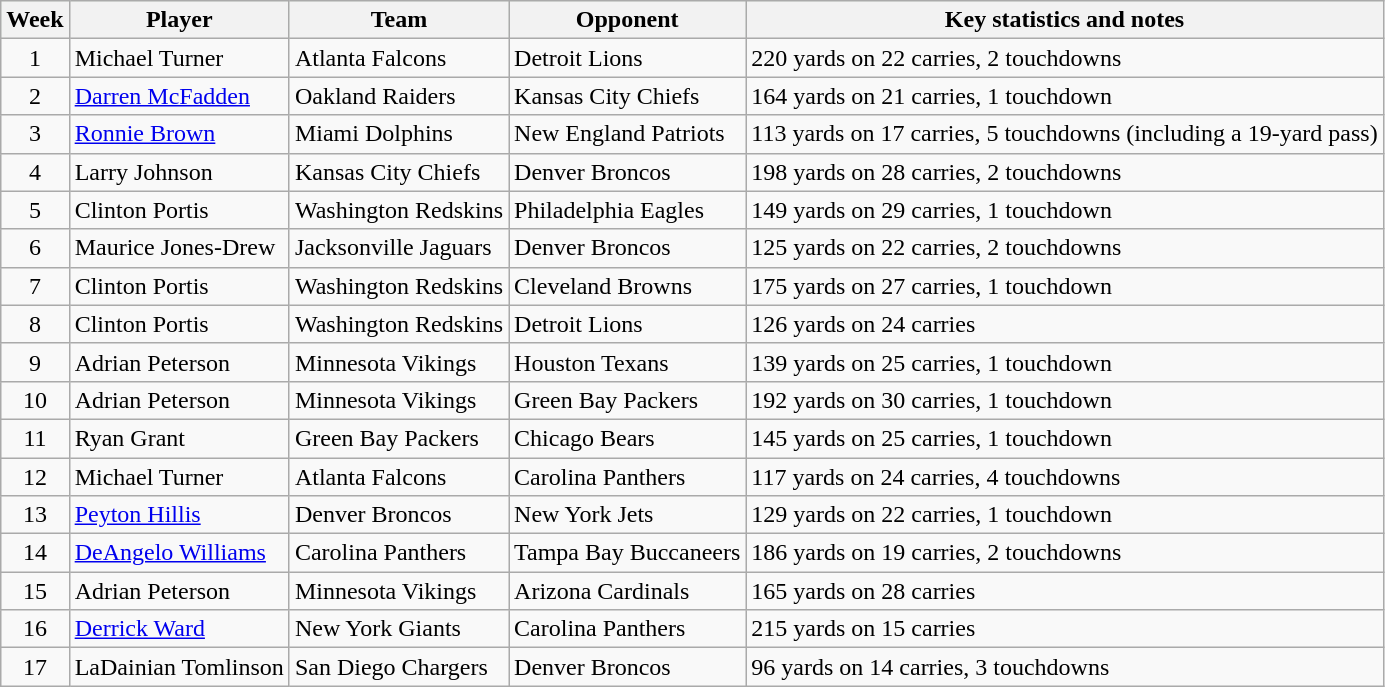<table class="wikitable">
<tr style="background:#efef;">
<th>Week</th>
<th>Player</th>
<th>Team</th>
<th>Opponent</th>
<th>Key statistics and notes</th>
</tr>
<tr>
<td align=center>1</td>
<td>Michael Turner</td>
<td>Atlanta Falcons</td>
<td>Detroit Lions</td>
<td>220 yards on 22 carries, 2 touchdowns</td>
</tr>
<tr>
<td align=center>2</td>
<td><a href='#'>Darren McFadden</a></td>
<td>Oakland Raiders</td>
<td>Kansas City Chiefs</td>
<td>164 yards on 21 carries, 1 touchdown</td>
</tr>
<tr>
<td align=center>3</td>
<td><a href='#'>Ronnie Brown</a></td>
<td>Miami Dolphins</td>
<td>New England Patriots</td>
<td>113 yards on 17 carries, 5 touchdowns (including a 19-yard pass)</td>
</tr>
<tr>
<td align=center>4</td>
<td>Larry Johnson</td>
<td>Kansas City Chiefs</td>
<td>Denver Broncos</td>
<td>198 yards on 28 carries, 2 touchdowns</td>
</tr>
<tr>
<td align=center>5</td>
<td>Clinton Portis</td>
<td>Washington Redskins</td>
<td>Philadelphia Eagles</td>
<td>149 yards on 29 carries, 1 touchdown</td>
</tr>
<tr>
<td align=center>6</td>
<td>Maurice Jones-Drew</td>
<td>Jacksonville Jaguars</td>
<td>Denver Broncos</td>
<td>125 yards on 22 carries, 2 touchdowns</td>
</tr>
<tr>
<td align=center>7</td>
<td>Clinton Portis</td>
<td>Washington Redskins</td>
<td>Cleveland Browns</td>
<td>175 yards on 27 carries, 1 touchdown</td>
</tr>
<tr>
<td align=center>8</td>
<td>Clinton Portis</td>
<td>Washington Redskins</td>
<td>Detroit Lions</td>
<td>126 yards on 24 carries</td>
</tr>
<tr>
<td align=center>9</td>
<td>Adrian Peterson</td>
<td>Minnesota Vikings</td>
<td>Houston Texans</td>
<td>139 yards on 25 carries, 1 touchdown</td>
</tr>
<tr>
<td align=center>10</td>
<td>Adrian Peterson</td>
<td>Minnesota Vikings</td>
<td>Green Bay Packers</td>
<td>192 yards on 30 carries, 1 touchdown</td>
</tr>
<tr>
<td align=center>11</td>
<td>Ryan Grant</td>
<td>Green Bay Packers</td>
<td>Chicago Bears</td>
<td>145 yards on 25 carries, 1 touchdown</td>
</tr>
<tr>
<td align=center>12</td>
<td>Michael Turner</td>
<td>Atlanta Falcons</td>
<td>Carolina Panthers</td>
<td>117 yards on 24 carries, 4 touchdowns</td>
</tr>
<tr>
<td align=center>13</td>
<td><a href='#'>Peyton Hillis</a></td>
<td>Denver Broncos</td>
<td>New York Jets</td>
<td>129 yards on 22 carries, 1 touchdown</td>
</tr>
<tr>
<td align=center>14</td>
<td><a href='#'>DeAngelo Williams</a></td>
<td>Carolina Panthers</td>
<td>Tampa Bay Buccaneers</td>
<td>186 yards on 19 carries, 2 touchdowns</td>
</tr>
<tr>
<td align=center>15</td>
<td>Adrian Peterson</td>
<td>Minnesota Vikings</td>
<td>Arizona Cardinals</td>
<td>165 yards on 28 carries</td>
</tr>
<tr>
<td align=center>16</td>
<td><a href='#'>Derrick Ward</a></td>
<td>New York Giants</td>
<td>Carolina Panthers</td>
<td>215 yards on 15 carries</td>
</tr>
<tr>
<td align=center>17</td>
<td>LaDainian Tomlinson</td>
<td>San Diego Chargers</td>
<td>Denver Broncos</td>
<td>96 yards on 14 carries, 3 touchdowns</td>
</tr>
</table>
